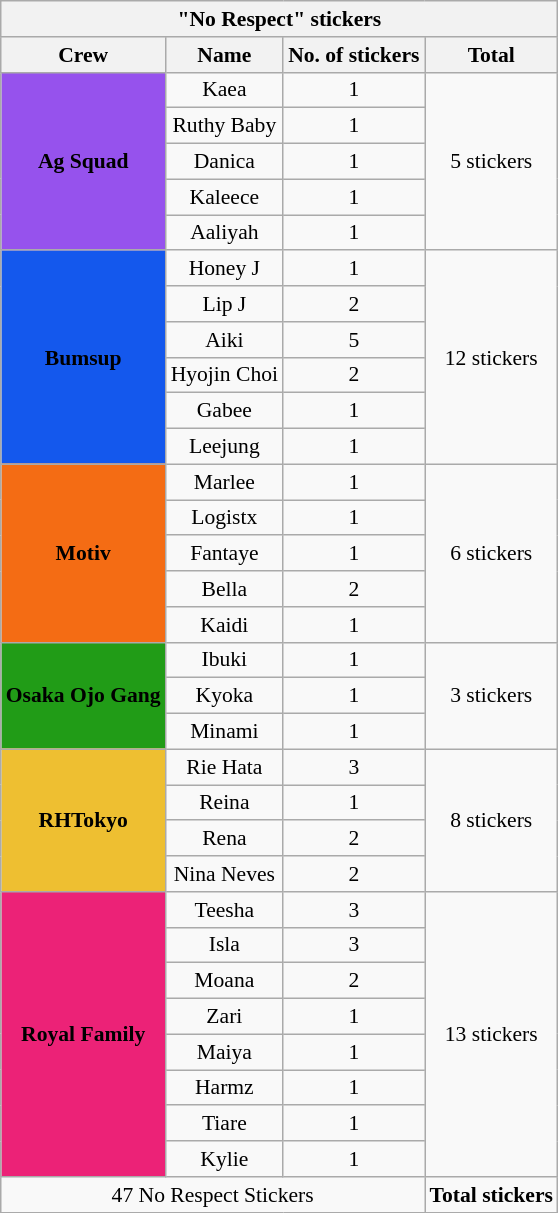<table class="wikitable sortable mw-collapsible mw-collapsed"  style="text-align:center; font-size:90%">
<tr>
<th colspan="6">"No Respect" stickers</th>
</tr>
<tr style="background:#f2f2f2;">
<th scope="col">Crew</th>
<th scope="col">Name</th>
<th scope="col">No. of stickers</th>
<th scope="col">Total</th>
</tr>
<tr>
<td rowspan="5"style="background:#9652ED "><strong>Ag Squad</strong></td>
<td>Kaea</td>
<td>1</td>
<td rowspan="5">5 stickers</td>
</tr>
<tr>
<td>Ruthy Baby</td>
<td>1</td>
</tr>
<tr>
<td>Danica</td>
<td>1</td>
</tr>
<tr>
<td>Kaleece</td>
<td>1</td>
</tr>
<tr>
<td>Aaliyah</td>
<td>1</td>
</tr>
<tr>
<td rowspan="6" style="background:#1458ED "><strong>Bumsup</strong></td>
<td>Honey J</td>
<td>1</td>
<td rowspan="6">12 stickers</td>
</tr>
<tr>
<td>Lip J</td>
<td>2</td>
</tr>
<tr>
<td>Aiki</td>
<td>5</td>
</tr>
<tr>
<td>Hyojin Choi</td>
<td>2</td>
</tr>
<tr>
<td>Gabee</td>
<td>1</td>
</tr>
<tr>
<td>Leejung</td>
<td>1</td>
</tr>
<tr>
<td rowspan="5"style="background:#F46C14"><strong>Motiv</strong></td>
<td>Marlee</td>
<td>1</td>
<td rowspan="5">6 stickers</td>
</tr>
<tr>
<td>Logistx</td>
<td>1</td>
</tr>
<tr>
<td>Fantaye</td>
<td>1</td>
</tr>
<tr>
<td>Bella</td>
<td>2</td>
</tr>
<tr>
<td>Kaidi</td>
<td>1</td>
</tr>
<tr>
<td rowspan="3"style="background:#219C17"><strong>Osaka Ojo Gang</strong></td>
<td>Ibuki</td>
<td>1</td>
<td rowspan="3">3 stickers</td>
</tr>
<tr>
<td>Kyoka</td>
<td>1</td>
</tr>
<tr>
<td>Minami</td>
<td>1</td>
</tr>
<tr>
<td rowspan="4"style="background:#EEBF31"><strong>RHTokyo</strong></td>
<td>Rie Hata</td>
<td>3</td>
<td rowspan="4">8 stickers</td>
</tr>
<tr>
<td>Reina</td>
<td>1</td>
</tr>
<tr>
<td>Rena</td>
<td>2</td>
</tr>
<tr>
<td>Nina Neves</td>
<td>2</td>
</tr>
<tr>
<td rowspan="8"style="background:#EC2277"><strong>Royal Family</strong></td>
<td>Teesha</td>
<td>3</td>
<td rowspan="8">13 stickers</td>
</tr>
<tr>
<td>Isla</td>
<td>3</td>
</tr>
<tr>
<td>Moana</td>
<td>2</td>
</tr>
<tr>
<td>Zari</td>
<td>1</td>
</tr>
<tr>
<td>Maiya</td>
<td>1</td>
</tr>
<tr>
<td>Harmz</td>
<td>1</td>
</tr>
<tr>
<td>Tiare</td>
<td>1</td>
</tr>
<tr>
<td>Kylie</td>
<td>1</td>
</tr>
<tr>
<td colspan="3">47 No Respect Stickers</td>
<td><strong>Total stickers</strong></td>
</tr>
</table>
